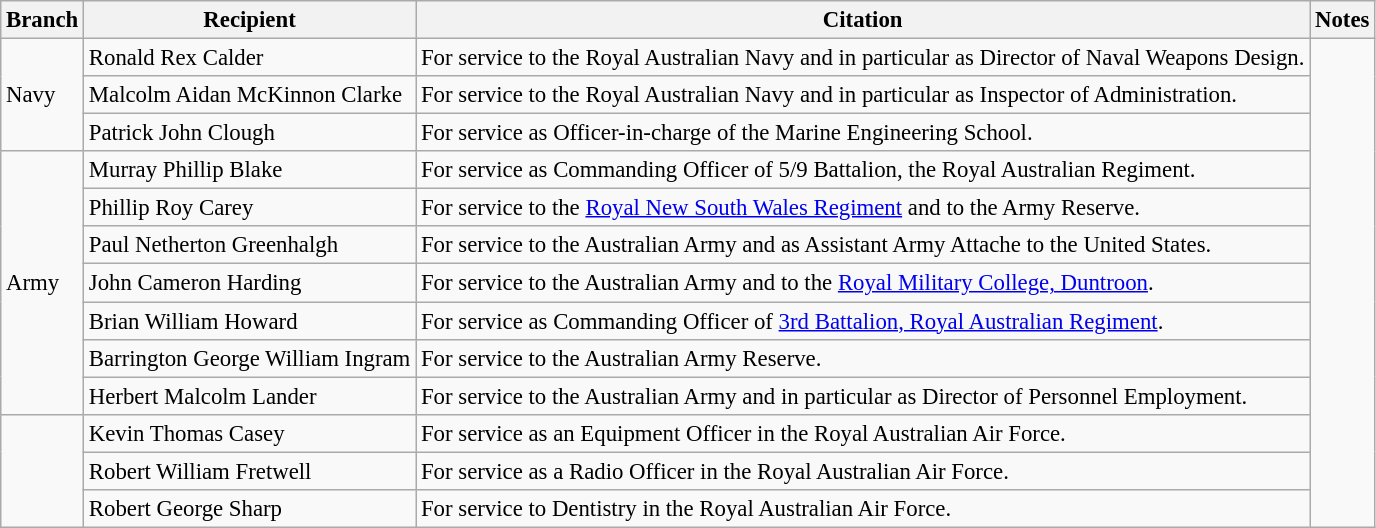<table class="wikitable" style="font-size:95%;">
<tr>
<th>Branch</th>
<th>Recipient</th>
<th>Citation</th>
<th>Notes</th>
</tr>
<tr>
<td rowspan=3>Navy</td>
<td> Ronald Rex Calder </td>
<td>For service to the Royal Australian Navy and in particular as Director of Naval Weapons Design.</td>
<td rowspan=13></td>
</tr>
<tr>
<td> Malcolm Aidan McKinnon Clarke </td>
<td>For service to the Royal Australian Navy and in particular as Inspector of Administration.</td>
</tr>
<tr>
<td> Patrick John Clough </td>
<td>For service as Officer-in-charge of the Marine Engineering School.</td>
</tr>
<tr>
<td rowspan=7>Army</td>
<td> Murray Phillip Blake </td>
<td>For service as Commanding Officer of 5/9 Battalion, the Royal Australian Regiment.</td>
</tr>
<tr>
<td> Phillip Roy Carey </td>
<td>For service to the <a href='#'>Royal New South Wales Regiment</a> and to the Army Reserve.</td>
</tr>
<tr>
<td> Paul Netherton Greenhalgh</td>
<td>For service to the Australian Army and as Assistant Army Attache to the United States.</td>
</tr>
<tr>
<td> John Cameron Harding</td>
<td>For service to the Australian Army and to the <a href='#'>Royal Military College, Duntroon</a>.</td>
</tr>
<tr>
<td> Brian William Howard </td>
<td>For service as Commanding Officer of <a href='#'>3rd Battalion, Royal Australian Regiment</a>.</td>
</tr>
<tr>
<td> Barrington George William Ingram </td>
<td>For service to the Australian Army Reserve.</td>
</tr>
<tr>
<td> Herbert Malcolm Lander</td>
<td>For service to the Australian Army and in particular as Director of Personnel Employment.</td>
</tr>
<tr>
<td rowspan=3></td>
<td> Kevin Thomas Casey</td>
<td>For service as an Equipment Officer in the Royal Australian Air Force.</td>
</tr>
<tr>
<td> Robert William Fretwell</td>
<td>For service as a Radio Officer in the Royal Australian Air Force.</td>
</tr>
<tr>
<td> Robert George Sharp</td>
<td>For service to Dentistry in the Royal Australian Air Force.</td>
</tr>
</table>
